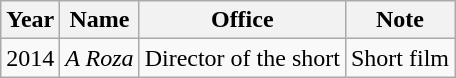<table class="wikitable">
<tr>
<th>Year</th>
<th>Name</th>
<th>Office</th>
<th>Note</th>
</tr>
<tr>
<td>2014</td>
<td><em>A Roza  </em></td>
<td>Director of the short</td>
<td>Short film</td>
</tr>
</table>
